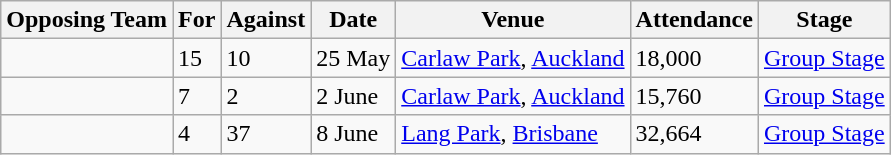<table class="wikitable">
<tr>
<th>Opposing Team</th>
<th>For</th>
<th>Against</th>
<th>Date</th>
<th>Venue</th>
<th>Attendance</th>
<th>Stage</th>
</tr>
<tr>
<td></td>
<td>15</td>
<td>10</td>
<td>25 May</td>
<td><a href='#'>Carlaw Park</a>, <a href='#'>Auckland</a></td>
<td>18,000</td>
<td><a href='#'>Group Stage</a></td>
</tr>
<tr>
<td></td>
<td>7</td>
<td>2</td>
<td>2 June</td>
<td><a href='#'>Carlaw Park</a>, <a href='#'>Auckland</a></td>
<td>15,760</td>
<td><a href='#'>Group Stage</a></td>
</tr>
<tr>
<td></td>
<td>4</td>
<td>37</td>
<td>8 June</td>
<td><a href='#'>Lang Park</a>, <a href='#'>Brisbane</a></td>
<td>32,664</td>
<td><a href='#'>Group Stage</a></td>
</tr>
</table>
